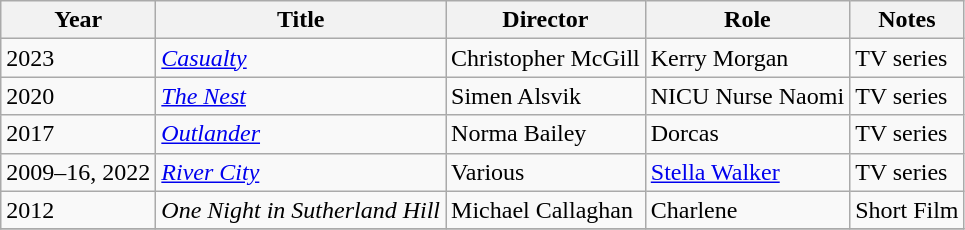<table class="wikitable sortable">
<tr>
<th>Year</th>
<th>Title</th>
<th>Director</th>
<th>Role</th>
<th class="unsortable">Notes</th>
</tr>
<tr>
<td>2023</td>
<td><em><a href='#'>Casualty</a></em></td>
<td>Christopher McGill</td>
<td>Kerry Morgan</td>
<td>TV series</td>
</tr>
<tr>
<td>2020</td>
<td><em><a href='#'>The Nest</a></em></td>
<td>Simen Alsvik</td>
<td>NICU Nurse Naomi</td>
<td>TV series</td>
</tr>
<tr>
<td>2017</td>
<td><em><a href='#'>Outlander</a></em></td>
<td>Norma Bailey</td>
<td>Dorcas</td>
<td>TV series</td>
</tr>
<tr>
<td>2009–16, 2022</td>
<td><em><a href='#'>River City</a></em></td>
<td>Various</td>
<td><a href='#'>Stella Walker</a></td>
<td>TV series</td>
</tr>
<tr>
<td>2012</td>
<td><em>One Night in Sutherland Hill</em></td>
<td>Michael Callaghan</td>
<td>Charlene</td>
<td>Short Film</td>
</tr>
<tr>
</tr>
</table>
